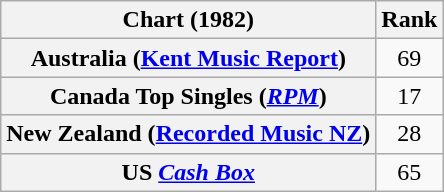<table class="wikitable sortable plainrowheaders" style="text-align:center">
<tr>
<th>Chart (1982)</th>
<th>Rank</th>
</tr>
<tr>
<th scope="row">Australia (<a href='#'>Kent Music Report</a>)</th>
<td>69</td>
</tr>
<tr>
<th scope="row">Canada Top Singles (<em><a href='#'>RPM</a></em>)</th>
<td>17</td>
</tr>
<tr>
<th scope="row">New Zealand (<a href='#'>Recorded Music NZ</a>)</th>
<td>28</td>
</tr>
<tr>
<th scope="row">US<em> <a href='#'>Cash Box</a></em></th>
<td>65</td>
</tr>
</table>
